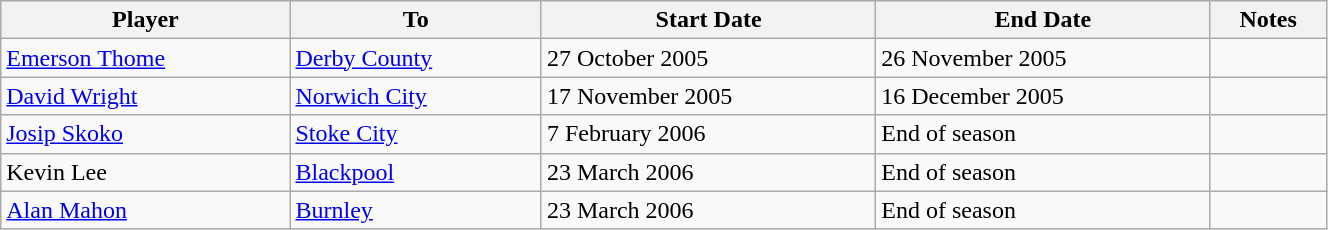<table class="wikitable" style="text-align:center; width:70%; text-align:left">
<tr>
<th>Player</th>
<th>To</th>
<th>Start Date</th>
<th>End Date</th>
<th>Notes</th>
</tr>
<tr --->
<td> <a href='#'>Emerson Thome</a></td>
<td> <a href='#'>Derby County</a></td>
<td>27 October 2005</td>
<td>26 November 2005</td>
<td align="center"></td>
</tr>
<tr --->
<td> <a href='#'>David Wright</a></td>
<td> <a href='#'>Norwich City</a></td>
<td>17 November 2005</td>
<td>16 December 2005</td>
<td align="center"></td>
</tr>
<tr --->
<td> <a href='#'>Josip Skoko</a></td>
<td> <a href='#'>Stoke City</a></td>
<td>7 February 2006</td>
<td>End of season</td>
<td align="center"></td>
</tr>
<tr --->
<td> Kevin Lee</td>
<td> <a href='#'>Blackpool</a></td>
<td>23 March 2006</td>
<td>End of season</td>
<td align="center"></td>
</tr>
<tr --->
<td> <a href='#'>Alan Mahon</a></td>
<td> <a href='#'>Burnley</a></td>
<td>23 March 2006</td>
<td>End of season</td>
<td align="center"></td>
</tr>
</table>
